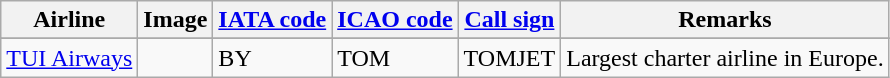<table class="wikitable sortable">
<tr valign=top align=left>
<th>Airline</th>
<th>Image</th>
<th><a href='#'>IATA code</a></th>
<th><a href='#'>ICAO code</a></th>
<th><a href='#'>Call sign</a></th>
<th>Remarks</th>
</tr>
<tr valign=top>
</tr>
<tr bgcolor=#dcdcdc>
</tr>
<tr>
<td><a href='#'>TUI Airways</a></td>
<td></td>
<td>BY</td>
<td>TOM</td>
<td>TOMJET</td>
<td>Largest charter airline in Europe.</td>
</tr>
</table>
